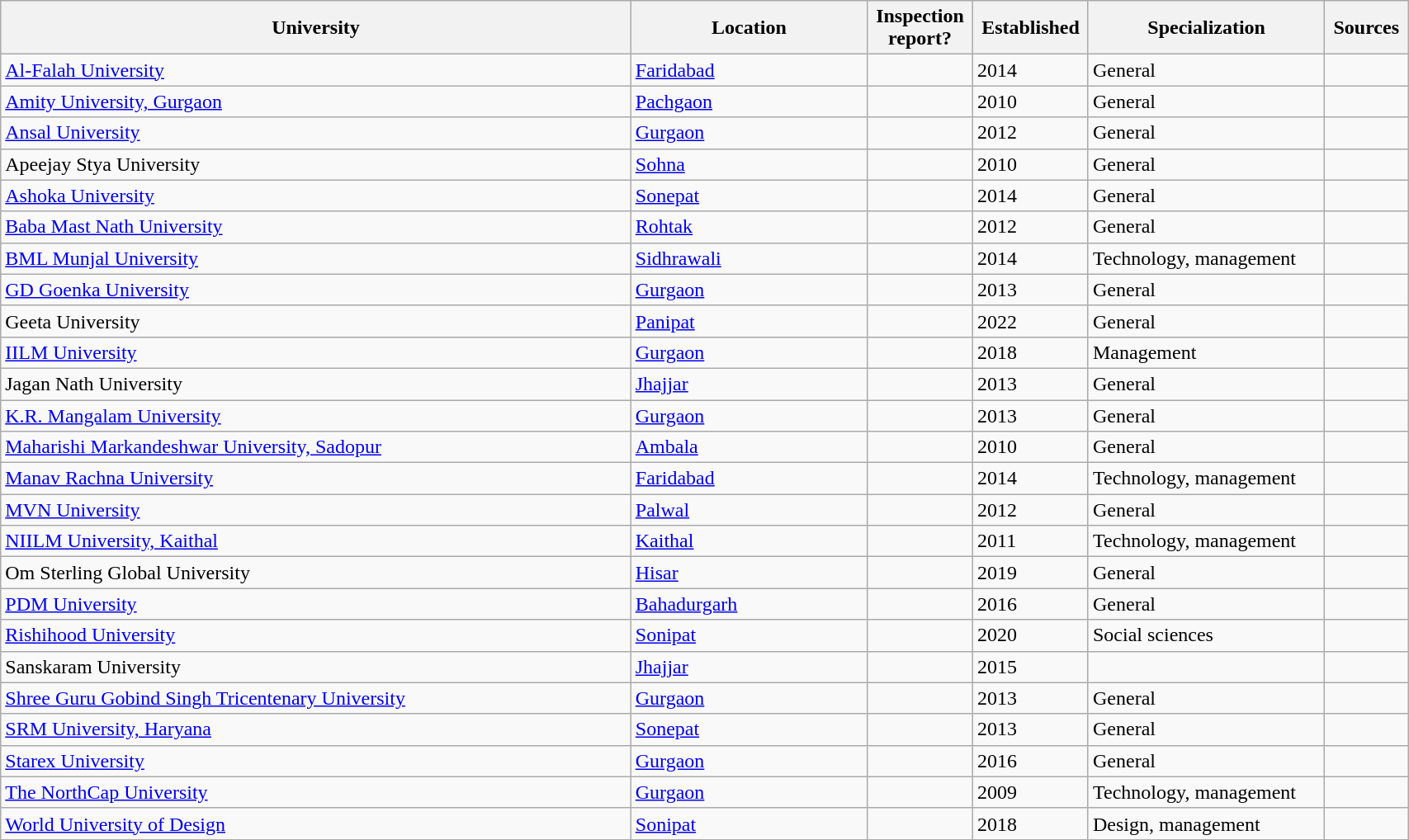<table class="wikitable sortable collapsible plainrowheaders" border="1" style="text-align:left; width:90%">
<tr>
<th scope="col" style="width: 40%;">University</th>
<th scope="col" style="width: 15%;">Location</th>
<th scope="col" style="width: 5%;">Inspection report?</th>
<th scope="col" style="width: 5%;">Established</th>
<th scope="col" style="width: 15%;">Specialization</th>
<th scope="col" style="width: 5%;" class="unsortable">Sources</th>
</tr>
<tr>
<td><a href='#'>Al-Falah University</a></td>
<td><a href='#'>Faridabad</a></td>
<td></td>
<td>2014</td>
<td>General</td>
<td></td>
</tr>
<tr>
<td><a href='#'>Amity University, Gurgaon</a></td>
<td><a href='#'>Pachgaon</a></td>
<td></td>
<td>2010</td>
<td>General</td>
<td></td>
</tr>
<tr>
<td><a href='#'>Ansal University</a></td>
<td><a href='#'>Gurgaon</a></td>
<td></td>
<td>2012</td>
<td>General</td>
<td></td>
</tr>
<tr>
<td>Apeejay Stya University</td>
<td><a href='#'>Sohna</a></td>
<td></td>
<td>2010</td>
<td>General</td>
<td></td>
</tr>
<tr>
<td><a href='#'>Ashoka University</a></td>
<td><a href='#'>Sonepat</a></td>
<td></td>
<td>2014</td>
<td>General</td>
<td></td>
</tr>
<tr>
<td><a href='#'>Baba Mast Nath University</a></td>
<td><a href='#'>Rohtak</a></td>
<td></td>
<td>2012</td>
<td>General</td>
<td></td>
</tr>
<tr>
<td><a href='#'>BML Munjal University</a></td>
<td><a href='#'>Sidhrawali</a></td>
<td></td>
<td>2014</td>
<td>Technology, management</td>
<td></td>
</tr>
<tr>
<td><a href='#'>GD Goenka University</a></td>
<td><a href='#'>Gurgaon</a></td>
<td></td>
<td>2013</td>
<td>General</td>
<td></td>
</tr>
<tr>
<td>Geeta University</td>
<td><a href='#'>Panipat</a></td>
<td></td>
<td>2022</td>
<td>General</td>
<td></td>
</tr>
<tr>
<td><a href='#'>IILM University</a></td>
<td><a href='#'>Gurgaon</a></td>
<td></td>
<td>2018</td>
<td>Management</td>
<td></td>
</tr>
<tr>
<td>Jagan Nath University</td>
<td><a href='#'>Jhajjar</a></td>
<td></td>
<td>2013</td>
<td>General</td>
<td></td>
</tr>
<tr>
<td><a href='#'>K.R. Mangalam University</a></td>
<td><a href='#'>Gurgaon</a></td>
<td></td>
<td>2013</td>
<td>General</td>
<td></td>
</tr>
<tr>
<td><a href='#'>Maharishi Markandeshwar University, Sadopur</a></td>
<td><a href='#'>Ambala</a></td>
<td></td>
<td>2010</td>
<td>General</td>
<td></td>
</tr>
<tr>
<td><a href='#'>Manav Rachna University</a></td>
<td><a href='#'>Faridabad</a></td>
<td></td>
<td>2014</td>
<td>Technology, management</td>
<td></td>
</tr>
<tr>
<td><a href='#'>MVN University</a></td>
<td><a href='#'>Palwal</a></td>
<td></td>
<td>2012</td>
<td>General</td>
<td></td>
</tr>
<tr>
<td><a href='#'>NIILM University, Kaithal</a></td>
<td><a href='#'>Kaithal</a></td>
<td></td>
<td>2011</td>
<td>Technology, management</td>
<td></td>
</tr>
<tr>
<td>Om Sterling Global University</td>
<td><a href='#'>Hisar</a></td>
<td></td>
<td>2019</td>
<td>General</td>
<td></td>
</tr>
<tr>
<td><a href='#'>PDM University</a></td>
<td><a href='#'>Bahadurgarh</a></td>
<td></td>
<td>2016</td>
<td>General</td>
<td></td>
</tr>
<tr>
<td><a href='#'>Rishihood University</a></td>
<td><a href='#'>Sonipat</a></td>
<td></td>
<td>2020</td>
<td>Social sciences</td>
<td></td>
</tr>
<tr>
<td>Sanskaram University</td>
<td><a href='#'>Jhajjar</a></td>
<td></td>
<td>2015</td>
<td></td>
</tr>
<tr>
<td><a href='#'>Shree Guru Gobind Singh Tricentenary University</a></td>
<td><a href='#'>Gurgaon</a></td>
<td></td>
<td>2013</td>
<td>General</td>
<td></td>
</tr>
<tr>
<td><a href='#'>SRM University, Haryana</a></td>
<td><a href='#'>Sonepat</a></td>
<td></td>
<td>2013</td>
<td>General</td>
<td></td>
</tr>
<tr>
<td><a href='#'>Starex University</a></td>
<td><a href='#'>Gurgaon</a></td>
<td></td>
<td>2016</td>
<td>General</td>
<td></td>
</tr>
<tr>
<td><a href='#'>The NorthCap University</a></td>
<td><a href='#'>Gurgaon</a></td>
<td></td>
<td>2009</td>
<td>Technology, management</td>
<td></td>
</tr>
<tr>
<td><a href='#'>World University of Design</a></td>
<td><a href='#'>Sonipat</a></td>
<td></td>
<td>2018</td>
<td>Design, management</td>
<td></td>
</tr>
</table>
